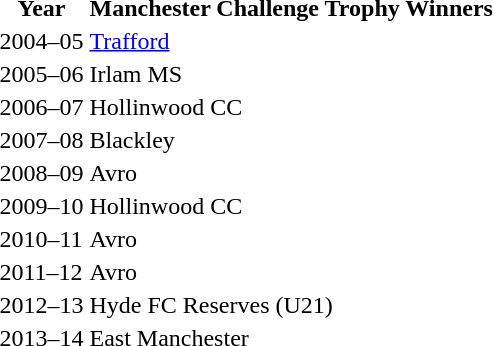<table>
<tr>
<th>Year</th>
<th>Manchester Challenge Trophy Winners</th>
</tr>
<tr>
<td>2004–05</td>
<td><a href='#'>Trafford</a></td>
</tr>
<tr>
<td>2005–06</td>
<td>Irlam MS</td>
</tr>
<tr>
<td>2006–07</td>
<td>Hollinwood CC</td>
</tr>
<tr>
<td>2007–08</td>
<td>Blackley</td>
</tr>
<tr>
<td>2008–09</td>
<td>Avro</td>
</tr>
<tr>
<td>2009–10</td>
<td>Hollinwood CC</td>
</tr>
<tr>
<td>2010–11</td>
<td>Avro</td>
</tr>
<tr>
<td>2011–12</td>
<td>Avro</td>
</tr>
<tr>
<td>2012–13</td>
<td>Hyde FC Reserves (U21)</td>
</tr>
<tr>
<td>2013–14</td>
<td>East Manchester</td>
</tr>
</table>
